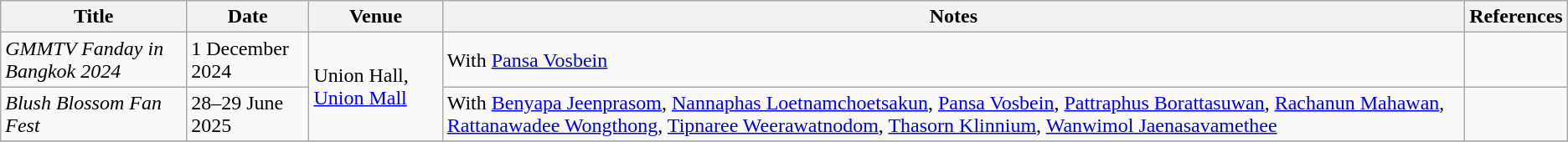<table class="wikitable" style="text-align:left;">
<tr>
<th>Title</th>
<th>Date</th>
<th>Venue</th>
<th>Notes</th>
<th>References</th>
</tr>
<tr>
<td><em>GMMTV Fanday in Bangkok 2024</em></td>
<td>1 December 2024</td>
<td rowspan="2">Union Hall, <a href='#'>Union Mall</a></td>
<td>With <a href='#'>Pansa Vosbein</a></td>
<td></td>
</tr>
<tr>
<td><em>Blush Blossom Fan Fest</em></td>
<td>28–29 June 2025</td>
<td>With <a href='#'>Benyapa Jeenprasom</a>, <a href='#'>Nannaphas Loetnamchoetsakun</a>, <a href='#'>Pansa Vosbein</a>, <a href='#'>Pattraphus Borattasuwan</a>, <a href='#'>Rachanun Mahawan</a>, <a href='#'>Rattanawadee Wongthong</a>, <a href='#'>Tipnaree Weerawatnodom</a>, <a href='#'>Thasorn Klinnium</a>, <a href='#'>Wanwimol Jaenasavamethee</a></td>
<td></td>
</tr>
<tr>
</tr>
</table>
